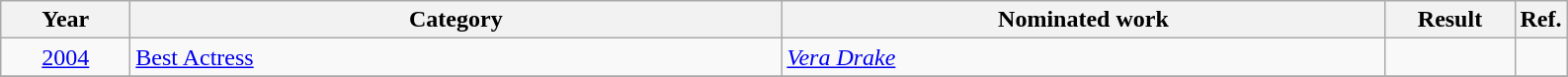<table class=wikitable>
<tr>
<th scope="col" style="width:5em;">Year</th>
<th scope="col" style="width:27em;">Category</th>
<th scope="col" style="width:25em;">Nominated work</th>
<th scope="col" style="width:5em;">Result</th>
<th>Ref.</th>
</tr>
<tr>
<td style="text-align:center;"><a href='#'>2004</a></td>
<td><a href='#'>Best Actress</a></td>
<td><em><a href='#'>Vera Drake</a></em></td>
<td></td>
<td style="text-align:center;"></td>
</tr>
<tr>
</tr>
</table>
